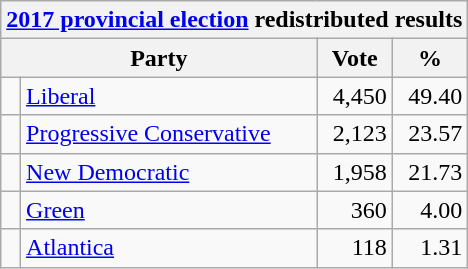<table class="wikitable">
<tr>
<th colspan="4"><a href='#'>2017 provincial election</a> redistributed results</th>
</tr>
<tr>
<th colspan="2">Party</th>
<th>Vote</th>
<th>%</th>
</tr>
<tr>
<td> </td>
<td><a href='#'>Liberal</a></td>
<td align=right>4,450</td>
<td align=right>49.40</td>
</tr>
<tr>
<td> </td>
<td><a href='#'>Progressive Conservative</a></td>
<td align=right>2,123</td>
<td align=right>23.57</td>
</tr>
<tr>
<td> </td>
<td><a href='#'>New Democratic</a></td>
<td align=right>1,958</td>
<td align=right>21.73</td>
</tr>
<tr>
<td> </td>
<td><a href='#'>Green</a></td>
<td align=right>360</td>
<td align=right>4.00</td>
</tr>
<tr>
<td> </td>
<td><a href='#'>Atlantica</a></td>
<td align=right>118</td>
<td align=right>1.31</td>
</tr>
</table>
